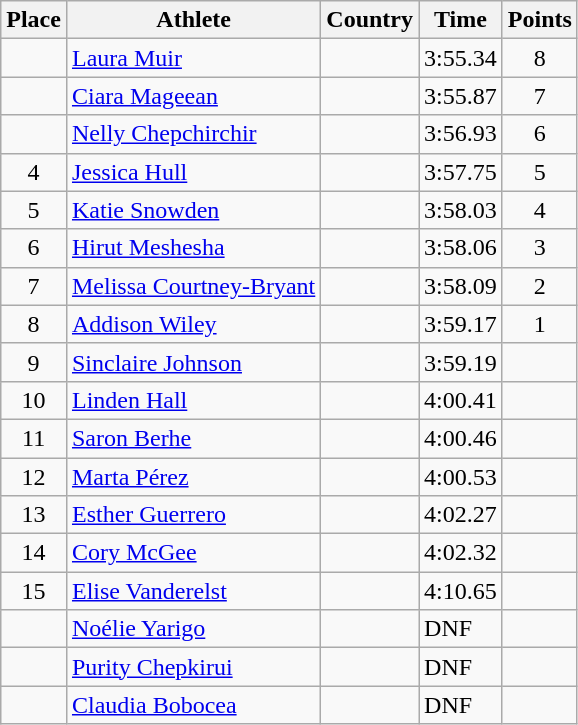<table class="wikitable">
<tr>
<th>Place</th>
<th>Athlete</th>
<th>Country</th>
<th>Time</th>
<th>Points</th>
</tr>
<tr>
<td align=center></td>
<td><a href='#'>Laura Muir</a></td>
<td></td>
<td>3:55.34</td>
<td align=center>8</td>
</tr>
<tr>
<td align=center></td>
<td><a href='#'>Ciara Mageean</a></td>
<td></td>
<td>3:55.87</td>
<td align=center>7</td>
</tr>
<tr>
<td align=center></td>
<td><a href='#'>Nelly Chepchirchir</a></td>
<td></td>
<td>3:56.93</td>
<td align=center>6</td>
</tr>
<tr>
<td align=center>4</td>
<td><a href='#'>Jessica Hull</a></td>
<td></td>
<td>3:57.75</td>
<td align=center>5</td>
</tr>
<tr>
<td align=center>5</td>
<td><a href='#'>Katie Snowden</a></td>
<td></td>
<td>3:58.03</td>
<td align=center>4</td>
</tr>
<tr>
<td align=center>6</td>
<td><a href='#'>Hirut Meshesha</a></td>
<td></td>
<td>3:58.06</td>
<td align=center>3</td>
</tr>
<tr>
<td align=center>7</td>
<td><a href='#'>Melissa Courtney-Bryant</a></td>
<td></td>
<td>3:58.09</td>
<td align=center>2</td>
</tr>
<tr>
<td align=center>8</td>
<td><a href='#'>Addison Wiley</a></td>
<td></td>
<td>3:59.17</td>
<td align=center>1</td>
</tr>
<tr>
<td align=center>9</td>
<td><a href='#'>Sinclaire Johnson</a></td>
<td></td>
<td>3:59.19</td>
<td align=center></td>
</tr>
<tr>
<td align=center>10</td>
<td><a href='#'>Linden Hall</a></td>
<td></td>
<td>4:00.41</td>
<td align=center></td>
</tr>
<tr>
<td align=center>11</td>
<td><a href='#'>Saron Berhe</a></td>
<td></td>
<td>4:00.46</td>
<td align=center></td>
</tr>
<tr>
<td align=center>12</td>
<td><a href='#'>Marta Pérez</a></td>
<td></td>
<td>4:00.53</td>
<td align=center></td>
</tr>
<tr>
<td align=center>13</td>
<td><a href='#'>Esther Guerrero</a></td>
<td></td>
<td>4:02.27</td>
<td align=center></td>
</tr>
<tr>
<td align=center>14</td>
<td><a href='#'>Cory McGee</a></td>
<td></td>
<td>4:02.32</td>
<td align=center></td>
</tr>
<tr>
<td align=center>15</td>
<td><a href='#'>Elise Vanderelst</a></td>
<td></td>
<td>4:10.65</td>
<td align=center></td>
</tr>
<tr>
<td align=center></td>
<td><a href='#'>Noélie Yarigo</a></td>
<td></td>
<td>DNF</td>
<td align=center></td>
</tr>
<tr>
<td align=center></td>
<td><a href='#'>Purity Chepkirui</a></td>
<td></td>
<td>DNF</td>
<td align=center></td>
</tr>
<tr>
<td align=center></td>
<td><a href='#'>Claudia Bobocea</a></td>
<td></td>
<td>DNF</td>
<td align=center></td>
</tr>
</table>
